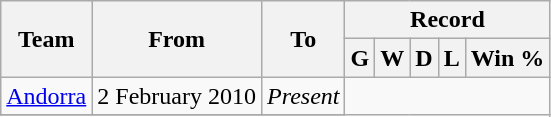<table class="wikitable" style="text-align: center">
<tr>
<th rowspan="2">Team</th>
<th rowspan="2">From</th>
<th rowspan="2">To</th>
<th colspan="5">Record</th>
</tr>
<tr>
<th>G</th>
<th>W</th>
<th>D</th>
<th>L</th>
<th>Win %</th>
</tr>
<tr>
<td align=left><a href='#'>Andorra</a></td>
<td align=left>2 February 2010</td>
<td align=left><em>Present</em><br></td>
</tr>
<tr>
</tr>
</table>
